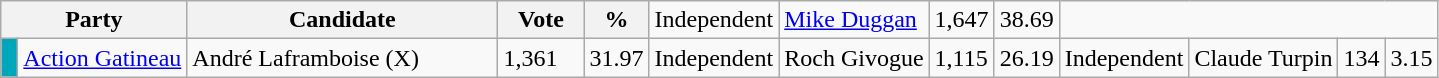<table class="wikitable">
<tr>
<th bgcolor="#DDDDFF" width="100px" colspan="2">Party</th>
<th bgcolor="#DDDDFF" width="200px">Candidate</th>
<th bgcolor="#DDDDFF" width="50px">Vote</th>
<th bgcolor="#DDDDFF" width="30px">%<br></th>
<td>Independent</td>
<td><a href='#'>Mike Duggan</a></td>
<td>1,647</td>
<td>38.69</td>
</tr>
<tr>
<td bgcolor=#00a7ba> </td>
<td><a href='#'>Action Gatineau</a></td>
<td>André Laframboise (X)</td>
<td>1,361</td>
<td>31.97<br></td>
<td>Independent</td>
<td>Roch Givogue</td>
<td>1,115</td>
<td>26.19<br></td>
<td>Independent</td>
<td>Claude Turpin</td>
<td>134</td>
<td>3.15</td>
</tr>
</table>
